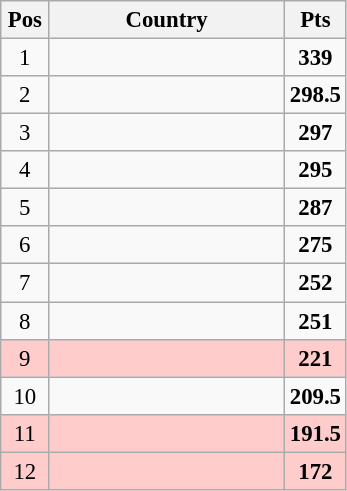<table class="wikitable" style="text-align: center; font-size:95%">
<tr>
<th width="25">Pos</th>
<th width="150">Country</th>
<th width="25">Pts</th>
</tr>
<tr>
<td>1</td>
<td align="left"><strong></strong></td>
<td><strong>339</strong></td>
</tr>
<tr>
<td>2</td>
<td align="left"><strong></strong></td>
<td><strong>298.5</strong></td>
</tr>
<tr>
<td>3</td>
<td align="left"><strong></strong></td>
<td><strong>297</strong></td>
</tr>
<tr>
<td>4</td>
<td align="left"><strong></strong></td>
<td><strong>295</strong></td>
</tr>
<tr>
<td>5</td>
<td align="left"><strong></strong></td>
<td><strong>287</strong></td>
</tr>
<tr>
<td>6</td>
<td align="left"><strong></strong></td>
<td><strong>275</strong></td>
</tr>
<tr>
<td>7</td>
<td align="left"><strong></strong></td>
<td><strong>252</strong></td>
</tr>
<tr>
<td>8</td>
<td align="left"><strong></strong></td>
<td><strong>251</strong></td>
</tr>
<tr bgcolor=ffcccc>
<td>9</td>
<td align="left"><strong></strong></td>
<td><strong>221</strong></td>
</tr>
<tr>
<td>10</td>
<td align="left"><strong></strong></td>
<td><strong>209.5</strong></td>
</tr>
<tr bgcolor=ffcccc>
<td>11</td>
<td align="left"><strong></strong></td>
<td><strong>191.5</strong></td>
</tr>
<tr bgcolor=ffcccc>
<td>12</td>
<td align="left"><strong></strong></td>
<td><strong>172</strong></td>
</tr>
</table>
